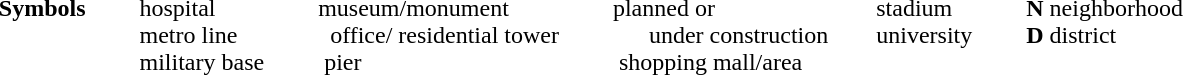<table>
<tr>
<td style="text-align:right;vertical-align:top;column-width:150px;"><strong>Symbols</strong></td>
<td>      </td>
<td style="vertical-align:top;"> hospital<br> metro line<br> military base</td>
<td>       </td>
<td style="vertical-align:top;"> museum/monument<br>  office/ residential tower<br> pier</td>
<td>       </td>
<td style="vertical-align:top;"> planned  or<br>      under construction<br> shopping mall/area</td>
<td>      </td>
<td style="vertical-align:top;"> stadium<br>   university</td>
<td>       </td>
<td style="vertical-align:top;"><strong>N</strong> neighborhood<br> <strong>D</strong> district</td>
</tr>
</table>
